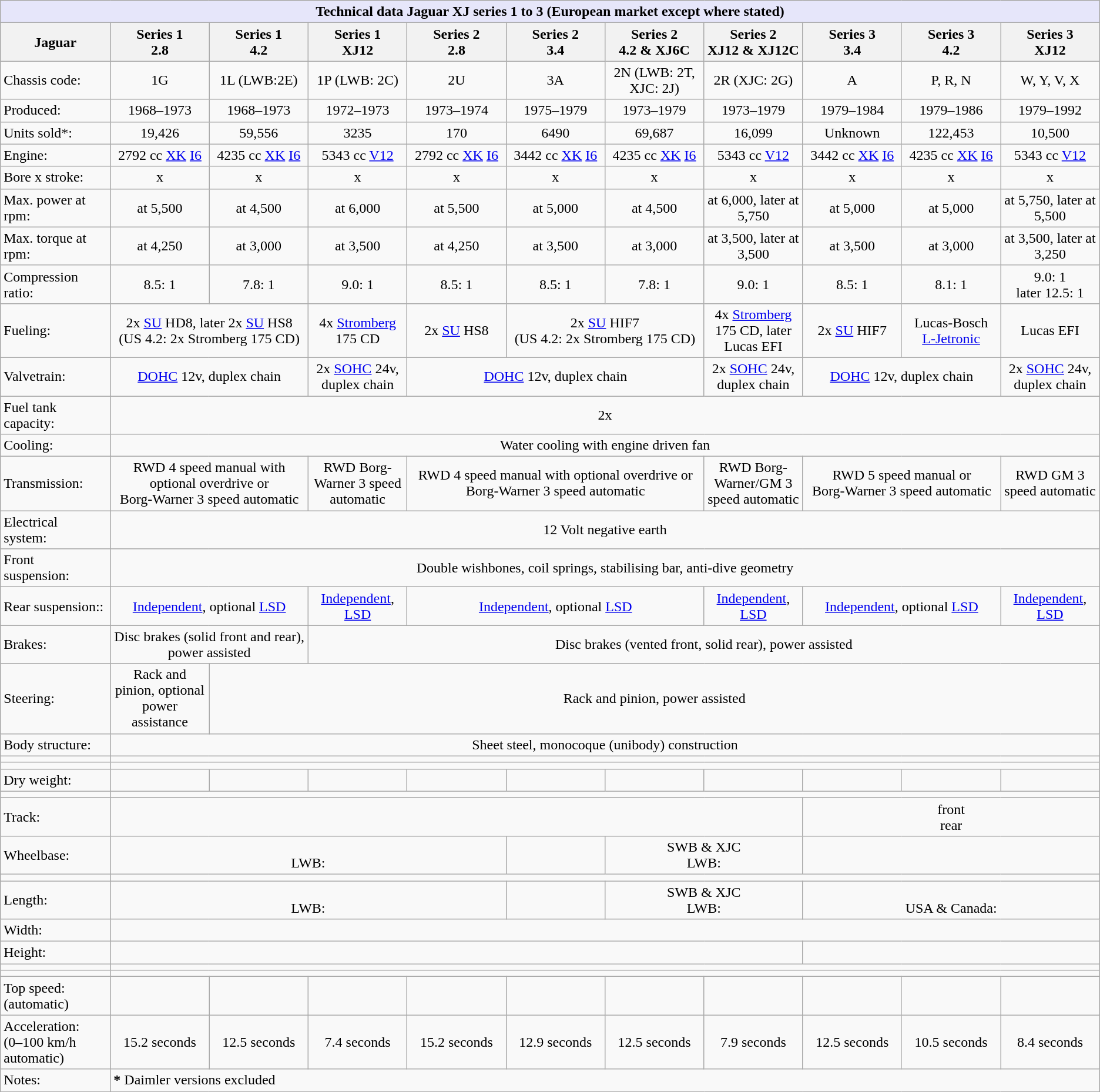<table class="wikitable collapsible">
<tr>
<th colspan=11 style="background:lavender;">Technical data Jaguar XJ series 1 to 3 (European market except where stated)</th>
</tr>
<tr>
<th style="width:10%;">Jaguar</th>
<th style="width:9%;">Series 1<br>2.8</th>
<th style="width:9%;">Series 1<br>4.2</th>
<th style="width:9%;">Series 1<br>XJ12</th>
<th style="width:9%;">Series 2<br>2.8</th>
<th style="width:9%;">Series 2<br>3.4</th>
<th style="width:9%;">Series 2<br>4.2 & XJ6C</th>
<th style="width:9%;">Series 2<br>XJ12 & XJ12C</th>
<th style="width:9%;">Series 3<br>3.4</th>
<th style="width:9%;">Series 3<br>4.2</th>
<th style="width:9%;">Series 3<br>XJ12</th>
</tr>
<tr>
<td>Chassis code: </td>
<td style="text-align:center;">1G</td>
<td style="text-align:center;">1L (LWB:2E)</td>
<td style="text-align:center;">1P (LWB: 2C)</td>
<td style="text-align:center;">2U</td>
<td style="text-align:center;">3A</td>
<td style="text-align:center;">2N (LWB: 2T, XJC: 2J)</td>
<td style="text-align:center;">2R (XJC: 2G)</td>
<td style="text-align:center;">A</td>
<td style="text-align:center;">P, R, N</td>
<td style="text-align:center;">W, Y, V, X</td>
</tr>
<tr>
<td>Produced: </td>
<td style="text-align:center;">1968–1973</td>
<td style="text-align:center;">1968–1973</td>
<td style="text-align:center;">1972–1973</td>
<td style="text-align:center;">1973–1974</td>
<td style="text-align:center;">1975–1979</td>
<td style="text-align:center;">1973–1979</td>
<td style="text-align:center;">1973–1979</td>
<td style="text-align:center;">1979–1984</td>
<td style="text-align:center;">1979–1986</td>
<td style="text-align:center;">1979–1992</td>
</tr>
<tr>
<td>Units sold*: </td>
<td style="text-align:center;">19,426</td>
<td style="text-align:center;">59,556</td>
<td style="text-align:center;">3235</td>
<td style="text-align:center;">170</td>
<td style="text-align:center;">6490</td>
<td style="text-align:center;">69,687</td>
<td style="text-align:center;">16,099</td>
<td style="text-align:center;">Unknown</td>
<td style="text-align:center;">122,453</td>
<td style="text-align:center;">10,500</td>
</tr>
<tr>
<td>Engine:</td>
<td style="text-align:center;">2792 cc <a href='#'>XK</a> <a href='#'>I6</a></td>
<td style="text-align:center;">4235 cc <a href='#'>XK</a> <a href='#'>I6</a></td>
<td style="text-align:center;">5343 cc <a href='#'>V12</a></td>
<td style="text-align:center;">2792 cc <a href='#'>XK</a> <a href='#'>I6</a></td>
<td style="text-align:center;">3442 cc <a href='#'>XK</a> <a href='#'>I6</a></td>
<td style="text-align:center;">4235 cc <a href='#'>XK</a> <a href='#'>I6</a></td>
<td style="text-align:center;">5343 cc <a href='#'>V12</a></td>
<td style="text-align:center;">3442 cc <a href='#'>XK</a> <a href='#'>I6</a></td>
<td style="text-align:center;">4235 cc <a href='#'>XK</a> <a href='#'>I6</a></td>
<td style="text-align:center;">5343 cc <a href='#'>V12</a></td>
</tr>
<tr>
<td>Bore x stroke: </td>
<td style="text-align:center;"> x </td>
<td style="text-align:center;"> x </td>
<td style="text-align:center;"> x </td>
<td style="text-align:center;"> x </td>
<td style="text-align:center;"> x </td>
<td style="text-align:center;"> x </td>
<td style="text-align:center;"> x </td>
<td style="text-align:center;"> x </td>
<td style="text-align:center;"> x </td>
<td style="text-align:center;"> x </td>
</tr>
<tr>
<td>Max. power at rpm: </td>
<td style="text-align:center;"> at 5,500</td>
<td style="text-align:center;"> at 4,500</td>
<td style="text-align:center;"> at 6,000</td>
<td style="text-align:center;"> at 5,500</td>
<td style="text-align:center;"> at 5,000</td>
<td style="text-align:center;"> at 4,500</td>
<td style="text-align:center;"> at 6,000, later  at 5,750</td>
<td style="text-align:center;"> at 5,000</td>
<td style="text-align:center;"> at 5,000</td>
<td style="text-align:center;"> at 5,750, later  at 5,500</td>
</tr>
<tr>
<td>Max. torque at rpm: </td>
<td style="text-align:center;"> at 4,250</td>
<td style="text-align:center;"> at 3,000</td>
<td style="text-align:center;"> at 3,500</td>
<td style="text-align:center;"> at 4,250</td>
<td style="text-align:center;"> at 3,500</td>
<td style="text-align:center;"> at 3,000</td>
<td style="text-align:center;"> at 3,500, later  at 3,500</td>
<td style="text-align:center;"> at 3,500</td>
<td style="text-align:center;"> at 3,000</td>
<td style="text-align:center;"> at 3,500, later  at 3,250</td>
</tr>
<tr>
<td>Compression ratio: </td>
<td style="text-align:center;">8.5: 1</td>
<td style="text-align:center;">7.8: 1</td>
<td style="text-align:center;">9.0: 1</td>
<td style="text-align:center;">8.5: 1</td>
<td style="text-align:center;">8.5: 1</td>
<td style="text-align:center;">7.8: 1</td>
<td style="text-align:center;">9.0: 1</td>
<td style="text-align:center;">8.5: 1</td>
<td style="text-align:center;">8.1: 1</td>
<td style="text-align:center;">9.0: 1<br>later 12.5: 1</td>
</tr>
<tr>
<td>Fueling: </td>
<td colspan="2" style="text-align:center;">2x <a href='#'>SU</a> HD8, later 2x <a href='#'>SU</a> HS8<br>(US 4.2: 2x Stromberg 175 CD)</td>
<td style="text-align:center;">4x <a href='#'>Stromberg</a> 175 CD</td>
<td style="text-align:center;">2x <a href='#'>SU</a> HS8</td>
<td colspan="2" style="text-align:center;">2x <a href='#'>SU</a> HIF7<br>(US 4.2: 2x Stromberg 175 CD)</td>
<td style="text-align:center;">4x <a href='#'>Stromberg</a> 175 CD, later Lucas EFI</td>
<td style="text-align:center;">2x <a href='#'>SU</a> HIF7</td>
<td style="text-align:center;">Lucas-Bosch<br><a href='#'>L-Jetronic</a></td>
<td style="text-align:center;">Lucas EFI</td>
</tr>
<tr>
<td>Valvetrain: </td>
<td colspan="2" style="text-align:center;"><a href='#'>DOHC</a> 12v, duplex chain</td>
<td style="text-align:center;">2x <a href='#'>SOHC</a> 24v, duplex chain</td>
<td colspan="3" style="text-align:center;"><a href='#'>DOHC</a> 12v, duplex chain</td>
<td style="text-align:center;">2x <a href='#'>SOHC</a> 24v, duplex chain</td>
<td colspan="2" style="text-align:center;"><a href='#'>DOHC</a> 12v, duplex chain</td>
<td style="text-align:center;">2x <a href='#'>SOHC</a> 24v, duplex chain</td>
</tr>
<tr>
<td>Fuel tank capacity: </td>
<td colspan="10" style="text-align:center;">2x </td>
</tr>
<tr>
<td>Cooling: </td>
<td colspan="10" style="text-align:center;">Water cooling with engine driven fan</td>
</tr>
<tr>
<td>Transmission: </td>
<td colspan="2" style="text-align:center;">RWD 4 speed manual with optional overdrive or<br>Borg-Warner 3 speed automatic</td>
<td style="text-align:center;">RWD Borg-Warner 3 speed automatic</td>
<td colspan="3" style="text-align:center;">RWD 4 speed manual with optional overdrive or<br>Borg-Warner 3 speed automatic</td>
<td style="text-align:center;">RWD Borg-Warner/GM 3 speed automatic</td>
<td colspan="2" style="text-align:center;">RWD 5 speed manual or<br>Borg-Warner 3 speed automatic</td>
<td style="text-align:center;">RWD GM 3 speed automatic</td>
</tr>
<tr>
<td>Electrical system: </td>
<td colspan="10" style="text-align:center;">12 Volt negative earth</td>
</tr>
<tr>
<td>Front suspension: </td>
<td colspan="10" style="text-align:center;">Double wishbones, coil springs, stabilising bar, anti-dive geometry</td>
</tr>
<tr>
<td>Rear suspension:: </td>
<td colspan="2" style="text-align:center;"><a href='#'>Independent</a>, optional <a href='#'>LSD</a></td>
<td style="text-align:center;"><a href='#'>Independent</a>, <a href='#'>LSD</a></td>
<td colspan="3" style="text-align:center;"><a href='#'>Independent</a>, optional <a href='#'>LSD</a></td>
<td style="text-align:center;"><a href='#'>Independent</a>, <a href='#'>LSD</a></td>
<td colspan="2" style="text-align:center;"><a href='#'>Independent</a>, optional <a href='#'>LSD</a></td>
<td style="text-align:center;"><a href='#'>Independent</a>, <a href='#'>LSD</a></td>
</tr>
<tr>
<td>Brakes: </td>
<td colspan="2" style="text-align:center;">Disc brakes (solid front and rear), power assisted</td>
<td colspan="8" style="text-align:center;">Disc brakes (vented front, solid rear), power assisted</td>
</tr>
<tr>
<td>Steering: </td>
<td style="text-align:center;">Rack and pinion, optional power assistance</td>
<td colspan="9" style="text-align:center;">Rack and pinion, power assisted</td>
</tr>
<tr>
<td>Body structure: </td>
<td colspan="10" style="text-align:center;">Sheet steel, monocoque (unibody) construction</td>
</tr>
<tr>
<td></td>
<td colspan="10" style="text-align:center;"></td>
</tr>
<tr>
<td></td>
<td colspan="10" style="text-align:center;"></td>
</tr>
<tr>
<td>Dry weight: </td>
<td style="text-align:center;"></td>
<td style="text-align:center;"></td>
<td style="text-align:center;"></td>
<td style="text-align:center;"></td>
<td style="text-align:center;"></td>
<td style="text-align:center;"></td>
<td style="text-align:center;"></td>
<td style="text-align:center;"></td>
<td style="text-align:center;"></td>
<td style="text-align:center;"></td>
</tr>
<tr>
<td></td>
<td colspan="10" style="text-align:center;"></td>
</tr>
<tr>
<td>Track: </td>
<td colspan="7" style="text-align:center;"></td>
<td colspan="3" style="text-align:center;"> front<br> rear</td>
</tr>
<tr>
<td>Wheelbase: </td>
<td colspan="4" style="text-align:center;"><br>LWB: </td>
<td style="text-align:center;"></td>
<td colspan="2" style="text-align:center;">SWB & XJC <br>LWB: </td>
<td colspan="3" style="text-align:center;"></td>
</tr>
<tr>
<td></td>
<td colspan="10" style="text-align:center;"></td>
</tr>
<tr>
<td>Length: </td>
<td colspan="4" style="text-align:center;"><br>LWB: </td>
<td style="text-align:center;"></td>
<td colspan="2" style="text-align:center;">SWB & XJC <br>LWB: </td>
<td colspan="3" style="text-align:center;"><br>USA & Canada: </td>
</tr>
<tr>
<td>Width: </td>
<td colspan="10" style="text-align:center;"></td>
</tr>
<tr>
<td>Height: </td>
<td colspan="7" style="text-align:center;"></td>
<td colspan="3" style="text-align:center;"></td>
</tr>
<tr>
<td></td>
<td colspan="10" style="text-align:center;"></td>
</tr>
<tr>
<td></td>
<td colspan="10" style="text-align:center;"></td>
</tr>
<tr>
<td>Top speed:<br>(automatic) </td>
<td style="text-align:center;"></td>
<td style="text-align:center;"></td>
<td style="text-align:center;"></td>
<td style="text-align:center;"></td>
<td style="text-align:center;"></td>
<td style="text-align:center;"></td>
<td style="text-align:center;"></td>
<td style="text-align:center;"></td>
<td style="text-align:center;"></td>
<td style="text-align:center;"></td>
</tr>
<tr>
<td>Acceleration:<br>(0–100 km/h automatic) </td>
<td style="text-align:center;">15.2 seconds</td>
<td style="text-align:center;">12.5 seconds</td>
<td style="text-align:center;">7.4 seconds</td>
<td style="text-align:center;">15.2 seconds</td>
<td style="text-align:center;">12.9 seconds</td>
<td style="text-align:center;">12.5 seconds</td>
<td style="text-align:center;">7.9 seconds</td>
<td style="text-align:center;">12.5 seconds</td>
<td style="text-align:center;">10.5 seconds</td>
<td style="text-align:center;">8.4 seconds</td>
</tr>
<tr>
<td>Notes:</td>
<td colspan="10"><strong>*</strong> Daimler versions excluded</td>
</tr>
</table>
